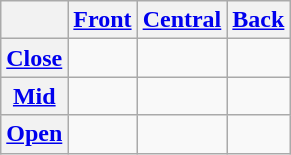<table class="wikitable" style="text-align:center">
<tr>
<th></th>
<th><a href='#'>Front</a></th>
<th><a href='#'>Central</a></th>
<th><a href='#'>Back</a></th>
</tr>
<tr>
<th><a href='#'>Close</a></th>
<td></td>
<td></td>
<td></td>
</tr>
<tr>
<th><a href='#'>Mid</a></th>
<td></td>
<td></td>
<td></td>
</tr>
<tr>
<th><a href='#'>Open</a></th>
<td></td>
<td></td>
<td></td>
</tr>
</table>
